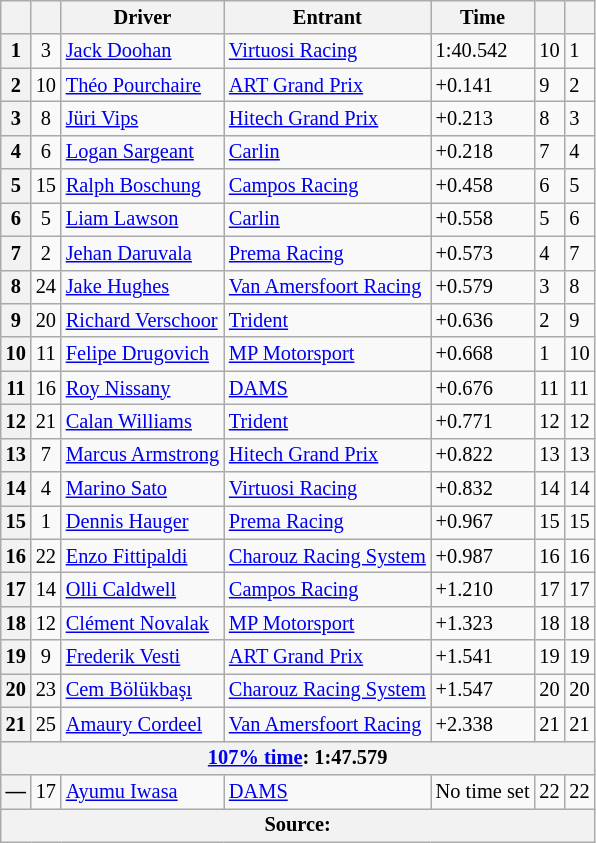<table class="wikitable" style="font-size:85%">
<tr>
<th scope="col"></th>
<th scope="col"></th>
<th scope="col">Driver</th>
<th scope="col">Entrant</th>
<th scope="col">Time</th>
<th scope="col"></th>
<th scope="col"></th>
</tr>
<tr>
<th>1</th>
<td align="center">3</td>
<td> <a href='#'>Jack Doohan</a></td>
<td><a href='#'>Virtuosi Racing</a></td>
<td>1:40.542</td>
<td>10</td>
<td>1</td>
</tr>
<tr>
<th>2</th>
<td align="center">10</td>
<td nowrap=""> <a href='#'>Théo Pourchaire</a></td>
<td><a href='#'>ART Grand Prix</a></td>
<td>+0.141</td>
<td>9</td>
<td>2</td>
</tr>
<tr>
<th>3</th>
<td align="center">8</td>
<td> <a href='#'>Jüri Vips</a></td>
<td><a href='#'>Hitech Grand Prix</a></td>
<td>+0.213</td>
<td>8</td>
<td>3</td>
</tr>
<tr>
<th>4</th>
<td align="center">6</td>
<td nowrap=""> <a href='#'>Logan Sargeant</a></td>
<td><a href='#'>Carlin</a></td>
<td>+0.218</td>
<td>7</td>
<td>4</td>
</tr>
<tr>
<th>5</th>
<td align="center">15</td>
<td> <a href='#'>Ralph Boschung</a></td>
<td><a href='#'>Campos Racing</a></td>
<td>+0.458</td>
<td>6</td>
<td>5</td>
</tr>
<tr>
<th>6</th>
<td align="center">5</td>
<td> <a href='#'>Liam Lawson</a></td>
<td><a href='#'>Carlin</a></td>
<td>+0.558</td>
<td>5</td>
<td>6</td>
</tr>
<tr>
<th>7</th>
<td align="center">2</td>
<td> <a href='#'>Jehan Daruvala</a></td>
<td><a href='#'>Prema Racing</a></td>
<td>+0.573</td>
<td>4</td>
<td>7</td>
</tr>
<tr>
<th>8</th>
<td align="center">24</td>
<td> <a href='#'>Jake Hughes</a></td>
<td nowrap=""><a href='#'>Van Amersfoort Racing</a></td>
<td>+0.579</td>
<td>3</td>
<td>8</td>
</tr>
<tr>
<th>9</th>
<td align="center">20</td>
<td nowrap=""> <a href='#'>Richard Verschoor</a></td>
<td><a href='#'>Trident</a></td>
<td>+0.636</td>
<td>2</td>
<td>9</td>
</tr>
<tr>
<th>10</th>
<td align="center">11</td>
<td nowrap=""> <a href='#'>Felipe Drugovich</a></td>
<td><a href='#'>MP Motorsport</a></td>
<td>+0.668</td>
<td>1</td>
<td>10</td>
</tr>
<tr>
<th>11</th>
<td align="center">16</td>
<td> <a href='#'>Roy Nissany</a></td>
<td><a href='#'>DAMS</a></td>
<td>+0.676</td>
<td>11</td>
<td>11</td>
</tr>
<tr>
<th>12</th>
<td align="center">21</td>
<td> <a href='#'>Calan Williams</a></td>
<td><a href='#'>Trident</a></td>
<td>+0.771</td>
<td>12</td>
<td>12</td>
</tr>
<tr>
<th>13</th>
<td align="center">7</td>
<td nowrap=""> <a href='#'>Marcus Armstrong</a></td>
<td><a href='#'>Hitech Grand Prix</a></td>
<td>+0.822</td>
<td>13</td>
<td>13</td>
</tr>
<tr>
<th>14</th>
<td align="center">4</td>
<td> <a href='#'>Marino Sato</a></td>
<td><a href='#'>Virtuosi Racing</a></td>
<td>+0.832</td>
<td>14</td>
<td>14</td>
</tr>
<tr>
<th>15</th>
<td align="center">1</td>
<td> <a href='#'>Dennis Hauger</a></td>
<td><a href='#'>Prema Racing</a></td>
<td>+0.967</td>
<td>15</td>
<td>15</td>
</tr>
<tr>
<th>16</th>
<td align="center">22</td>
<td> <a href='#'>Enzo Fittipaldi</a></td>
<td nowrap=""><a href='#'>Charouz Racing System</a></td>
<td>+0.987</td>
<td>16</td>
<td>16</td>
</tr>
<tr>
<th>17</th>
<td align="center">14</td>
<td> <a href='#'>Olli Caldwell</a></td>
<td><a href='#'>Campos Racing</a></td>
<td>+1.210</td>
<td>17</td>
<td>17</td>
</tr>
<tr>
<th>18</th>
<td align="center">12</td>
<td nowrap=""> <a href='#'>Clément Novalak</a></td>
<td><a href='#'>MP Motorsport</a></td>
<td>+1.323</td>
<td>18</td>
<td>18</td>
</tr>
<tr>
<th>19</th>
<td align="center">9</td>
<td> <a href='#'>Frederik Vesti</a></td>
<td><a href='#'>ART Grand Prix</a></td>
<td>+1.541</td>
<td>19</td>
<td>19</td>
</tr>
<tr>
<th>20</th>
<td align="center">23</td>
<td> <a href='#'>Cem Bölükbaşı</a></td>
<td nowrap=""><a href='#'>Charouz Racing System</a></td>
<td>+1.547</td>
<td>20</td>
<td>20</td>
</tr>
<tr>
<th>21</th>
<td align="center">25</td>
<td nowrap=""> <a href='#'>Amaury Cordeel</a></td>
<td nowrap=""><a href='#'>Van Amersfoort Racing</a></td>
<td>+2.338</td>
<td>21</td>
<td>21</td>
</tr>
<tr>
<th colspan="7"><a href='#'>107% time</a>: 1:47.579</th>
</tr>
<tr>
<th>—</th>
<td align="center">17</td>
<td> <a href='#'>Ayumu Iwasa</a></td>
<td><a href='#'>DAMS</a></td>
<td>No time set</td>
<td>22</td>
<td>22</td>
</tr>
<tr>
<th colspan="7">Source:</th>
</tr>
</table>
